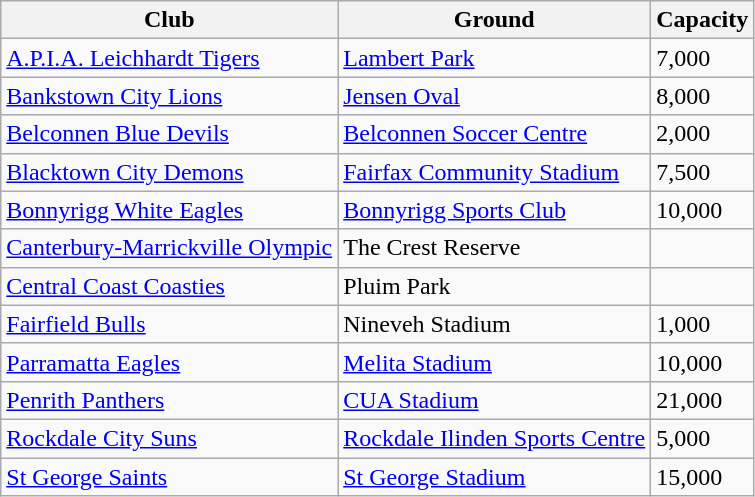<table class="wikitable sortable" style="font-size:100%;">
<tr>
<th>Club</th>
<th>Ground</th>
<th>Capacity</th>
</tr>
<tr>
<td><a href='#'>A.P.I.A. Leichhardt Tigers</a></td>
<td><a href='#'>Lambert Park</a></td>
<td>7,000</td>
</tr>
<tr>
<td><a href='#'>Bankstown City Lions</a></td>
<td><a href='#'>Jensen Oval</a></td>
<td>8,000</td>
</tr>
<tr>
<td><a href='#'>Belconnen Blue Devils</a></td>
<td><a href='#'>Belconnen Soccer Centre</a></td>
<td>2,000</td>
</tr>
<tr>
<td><a href='#'>Blacktown City Demons</a></td>
<td><a href='#'>Fairfax Community Stadium</a></td>
<td>7,500</td>
</tr>
<tr>
<td><a href='#'>Bonnyrigg White Eagles</a></td>
<td><a href='#'>Bonnyrigg Sports Club</a></td>
<td>10,000</td>
</tr>
<tr>
<td><a href='#'>Canterbury-Marrickville Olympic</a></td>
<td>The Crest Reserve</td>
<td></td>
</tr>
<tr>
<td><a href='#'>Central Coast Coasties</a></td>
<td>Pluim Park</td>
<td></td>
</tr>
<tr>
<td><a href='#'>Fairfield Bulls</a></td>
<td>Nineveh Stadium</td>
<td>1,000</td>
</tr>
<tr>
<td><a href='#'>Parramatta Eagles</a></td>
<td><a href='#'>Melita Stadium</a></td>
<td>10,000</td>
</tr>
<tr>
<td><a href='#'>Penrith Panthers</a></td>
<td><a href='#'>CUA Stadium</a></td>
<td>21,000</td>
</tr>
<tr>
<td><a href='#'>Rockdale City Suns</a></td>
<td><a href='#'>Rockdale Ilinden Sports Centre</a></td>
<td>5,000</td>
</tr>
<tr>
<td><a href='#'>St George Saints</a></td>
<td><a href='#'>St George Stadium</a></td>
<td>15,000</td>
</tr>
</table>
